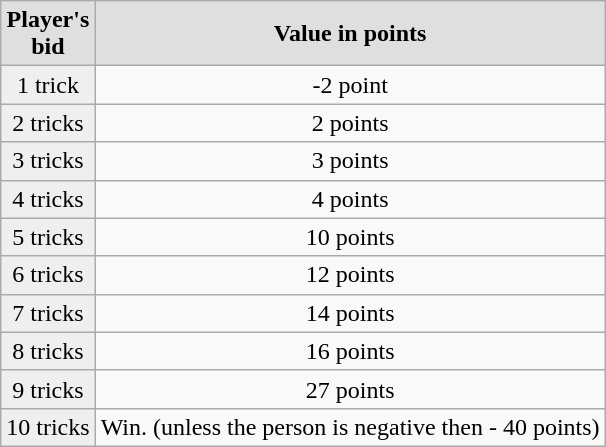<table class="wikitable">
<tr>
<th style="background:#dfdfdf; text-align:center;">Player's<br>bid</th>
<th style="background:#dfdfdf; text-align:center;">Value in points</th>
</tr>
<tr style="text-align:center;">
<td style="background:#efefef; ">1 trick</td>
<td>-2 point</td>
</tr>
<tr style="text-align:center;">
<td style="background:#efefef; ">2 tricks</td>
<td>2 points</td>
</tr>
<tr style="text-align:center;">
<td style="background:#efefef; ">3 tricks</td>
<td>3 points</td>
</tr>
<tr style="text-align:center;">
<td style="background:#efefef; ">4 tricks</td>
<td>4 points</td>
</tr>
<tr style="text-align:center;">
<td style="background:#efefef; ">5 tricks</td>
<td>10 points</td>
</tr>
<tr style="text-align:center;">
<td style="background:#efefef; ">6 tricks</td>
<td>12 points</td>
</tr>
<tr style="text-align:center;">
<td style="background:#efefef; ">7 tricks</td>
<td>14 points</td>
</tr>
<tr style="text-align:center;">
<td style="background:#efefef; ">8 tricks</td>
<td>16 points</td>
</tr>
<tr style="text-align:center;">
<td style="background:#efefef; ">9 tricks</td>
<td>27 points</td>
</tr>
<tr>
<td style="background:#efefef; text-align:center;">10 tricks</td>
<td style="text-align:center;">Win. (unless the person is negative then - 40 points)</td>
</tr>
</table>
